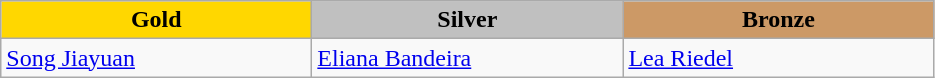<table class="wikitable" style="text-align:left">
<tr align="center">
<td width=200 bgcolor=gold><strong>Gold</strong></td>
<td width=200 bgcolor=silver><strong>Silver</strong></td>
<td width=200 bgcolor=CC9966><strong>Bronze</strong></td>
</tr>
<tr>
<td><a href='#'>Song Jiayuan</a><br></td>
<td><a href='#'>Eliana Bandeira</a><br></td>
<td><a href='#'>Lea Riedel</a><br></td>
</tr>
</table>
